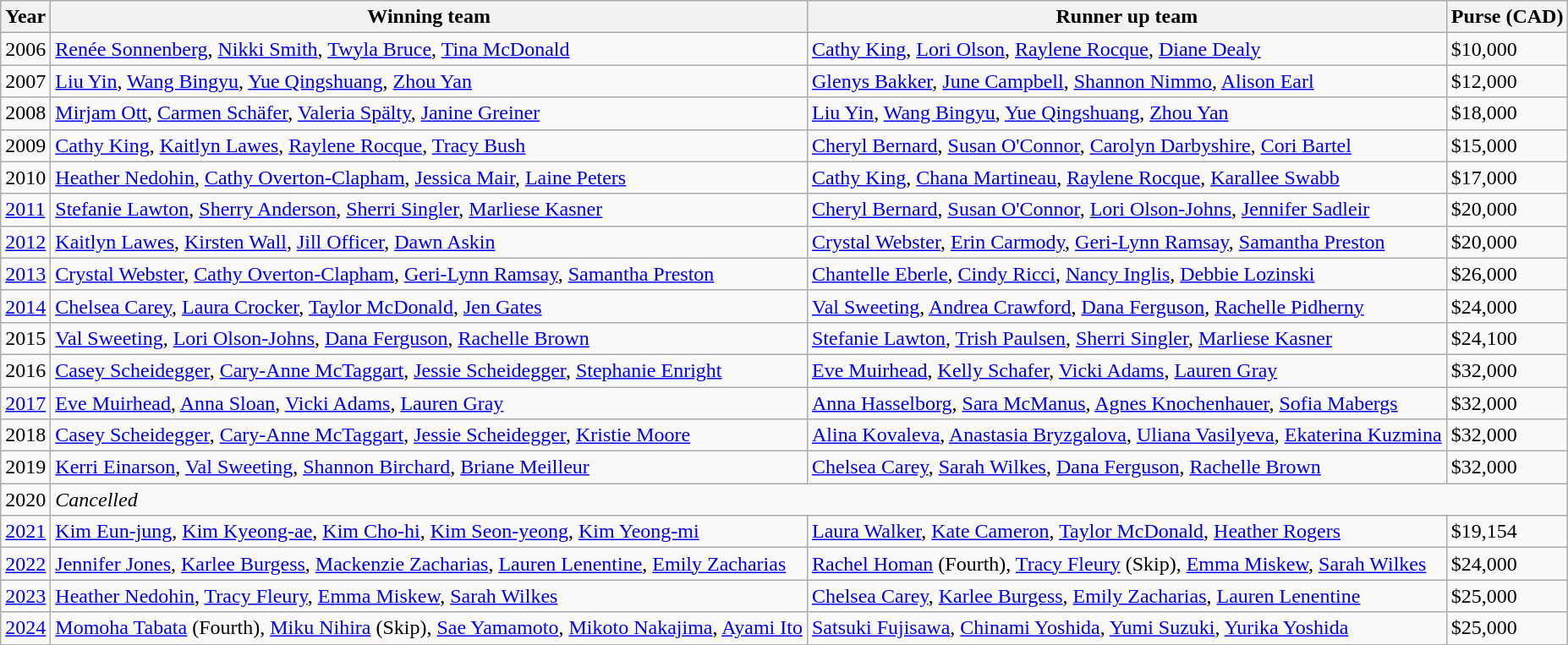<table class="wikitable">
<tr>
<th scope="col">Year</th>
<th scope="col">Winning team</th>
<th scope="col">Runner up team</th>
<th scope="col">Purse (CAD)</th>
</tr>
<tr>
<td>2006</td>
<td> <a href='#'>Renée Sonnenberg</a>, <a href='#'>Nikki Smith</a>, <a href='#'>Twyla Bruce</a>, <a href='#'>Tina McDonald</a></td>
<td> <a href='#'>Cathy King</a>, <a href='#'>Lori Olson</a>, <a href='#'>Raylene Rocque</a>, <a href='#'>Diane Dealy</a></td>
<td>$10,000</td>
</tr>
<tr>
<td>2007</td>
<td>  <a href='#'>Liu Yin</a>, <a href='#'>Wang Bingyu</a>, <a href='#'>Yue Qingshuang</a>, <a href='#'>Zhou Yan</a></td>
<td> <a href='#'>Glenys Bakker</a>, <a href='#'>June Campbell</a>, <a href='#'>Shannon Nimmo</a>, <a href='#'>Alison Earl</a></td>
<td>$12,000</td>
</tr>
<tr>
<td>2008</td>
<td> <a href='#'>Mirjam Ott</a>, <a href='#'>Carmen Schäfer</a>, <a href='#'>Valeria Spälty</a>, <a href='#'>Janine Greiner</a></td>
<td>  <a href='#'>Liu Yin</a>, <a href='#'>Wang Bingyu</a>, <a href='#'>Yue Qingshuang</a>, <a href='#'>Zhou Yan</a></td>
<td>$18,000</td>
</tr>
<tr>
<td>2009</td>
<td> <a href='#'>Cathy King</a>, <a href='#'>Kaitlyn Lawes</a>, <a href='#'>Raylene Rocque</a>, <a href='#'>Tracy Bush</a></td>
<td> <a href='#'>Cheryl Bernard</a>, <a href='#'>Susan O'Connor</a>, <a href='#'>Carolyn Darbyshire</a>, <a href='#'>Cori Bartel</a></td>
<td>$15,000</td>
</tr>
<tr>
<td>2010</td>
<td> <a href='#'>Heather Nedohin</a>, <a href='#'>Cathy Overton-Clapham</a>, <a href='#'>Jessica Mair</a>, <a href='#'>Laine Peters</a></td>
<td> <a href='#'>Cathy King</a>, <a href='#'>Chana Martineau</a>, <a href='#'>Raylene Rocque</a>, <a href='#'>Karallee Swabb</a></td>
<td>$17,000</td>
</tr>
<tr>
<td><a href='#'>2011</a></td>
<td> <a href='#'>Stefanie Lawton</a>, <a href='#'>Sherry Anderson</a>, <a href='#'>Sherri Singler</a>, <a href='#'>Marliese Kasner</a></td>
<td> <a href='#'>Cheryl Bernard</a>, <a href='#'>Susan O'Connor</a>, <a href='#'>Lori Olson-Johns</a>, <a href='#'>Jennifer Sadleir</a></td>
<td>$20,000</td>
</tr>
<tr>
<td><a href='#'>2012</a></td>
<td> <a href='#'>Kaitlyn Lawes</a>, <a href='#'>Kirsten Wall</a>, <a href='#'>Jill Officer</a>, <a href='#'>Dawn Askin</a></td>
<td> <a href='#'>Crystal Webster</a>, <a href='#'>Erin Carmody</a>, <a href='#'>Geri-Lynn Ramsay</a>, <a href='#'>Samantha Preston</a></td>
<td>$20,000</td>
</tr>
<tr>
<td><a href='#'>2013</a></td>
<td> <a href='#'>Crystal Webster</a>, <a href='#'>Cathy Overton-Clapham</a>, <a href='#'>Geri-Lynn Ramsay</a>, <a href='#'>Samantha Preston</a></td>
<td> <a href='#'>Chantelle Eberle</a>, <a href='#'>Cindy Ricci</a>, <a href='#'>Nancy Inglis</a>, <a href='#'>Debbie Lozinski</a></td>
<td>$26,000</td>
</tr>
<tr>
<td><a href='#'>2014</a></td>
<td> <a href='#'>Chelsea Carey</a>, <a href='#'>Laura Crocker</a>, <a href='#'>Taylor McDonald</a>, <a href='#'>Jen Gates</a></td>
<td> <a href='#'>Val Sweeting</a>, <a href='#'>Andrea Crawford</a>, <a href='#'>Dana Ferguson</a>, <a href='#'>Rachelle Pidherny</a></td>
<td>$24,000</td>
</tr>
<tr>
<td>2015</td>
<td> <a href='#'>Val Sweeting</a>, <a href='#'>Lori Olson-Johns</a>, <a href='#'>Dana Ferguson</a>, <a href='#'>Rachelle Brown</a></td>
<td> <a href='#'>Stefanie Lawton</a>, <a href='#'>Trish Paulsen</a>, <a href='#'>Sherri Singler</a>, <a href='#'>Marliese Kasner</a></td>
<td>$24,100</td>
</tr>
<tr>
<td>2016</td>
<td> <a href='#'>Casey Scheidegger</a>, <a href='#'>Cary-Anne McTaggart</a>, <a href='#'>Jessie Scheidegger</a>, <a href='#'>Stephanie Enright</a></td>
<td> <a href='#'>Eve Muirhead</a>, <a href='#'>Kelly Schafer</a>, <a href='#'>Vicki Adams</a>, <a href='#'>Lauren Gray</a></td>
<td>$32,000</td>
</tr>
<tr>
<td><a href='#'>2017</a></td>
<td> <a href='#'>Eve Muirhead</a>, <a href='#'>Anna Sloan</a>, <a href='#'>Vicki Adams</a>, <a href='#'>Lauren Gray</a></td>
<td> <a href='#'>Anna Hasselborg</a>, <a href='#'>Sara McManus</a>, <a href='#'>Agnes Knochenhauer</a>, <a href='#'>Sofia Mabergs</a></td>
<td>$32,000</td>
</tr>
<tr>
<td>2018</td>
<td> <a href='#'>Casey Scheidegger</a>, <a href='#'>Cary-Anne McTaggart</a>, <a href='#'>Jessie Scheidegger</a>, <a href='#'>Kristie Moore</a></td>
<td> <a href='#'>Alina Kovaleva</a>, <a href='#'>Anastasia Bryzgalova</a>, <a href='#'>Uliana Vasilyeva</a>, <a href='#'>Ekaterina Kuzmina</a></td>
<td>$32,000</td>
</tr>
<tr>
<td>2019</td>
<td> <a href='#'>Kerri Einarson</a>, <a href='#'>Val Sweeting</a>, <a href='#'>Shannon Birchard</a>, <a href='#'>Briane Meilleur</a></td>
<td> <a href='#'>Chelsea Carey</a>, <a href='#'>Sarah Wilkes</a>, <a href='#'>Dana Ferguson</a>, <a href='#'>Rachelle Brown</a></td>
<td>$32,000</td>
</tr>
<tr>
<td>2020</td>
<td colspan="3"><em>Cancelled</em></td>
</tr>
<tr>
<td><a href='#'>2021</a></td>
<td> <a href='#'>Kim Eun-jung</a>, <a href='#'>Kim Kyeong-ae</a>, <a href='#'>Kim Cho-hi</a>, <a href='#'>Kim Seon-yeong</a>, <a href='#'>Kim Yeong-mi</a></td>
<td> <a href='#'>Laura Walker</a>, <a href='#'>Kate Cameron</a>, <a href='#'>Taylor McDonald</a>, <a href='#'>Heather Rogers</a></td>
<td>$19,154</td>
</tr>
<tr>
<td><a href='#'>2022</a></td>
<td> <a href='#'>Jennifer Jones</a>, <a href='#'>Karlee Burgess</a>, <a href='#'>Mackenzie Zacharias</a>, <a href='#'>Lauren Lenentine</a>, <a href='#'>Emily Zacharias</a></td>
<td> <a href='#'>Rachel Homan</a> (Fourth), <a href='#'>Tracy Fleury</a> (Skip), <a href='#'>Emma Miskew</a>, <a href='#'>Sarah Wilkes</a></td>
<td>$24,000</td>
</tr>
<tr>
<td><a href='#'>2023</a></td>
<td> <a href='#'>Heather Nedohin</a>, <a href='#'>Tracy Fleury</a>, <a href='#'>Emma Miskew</a>, <a href='#'>Sarah Wilkes</a></td>
<td> <a href='#'>Chelsea Carey</a>, <a href='#'>Karlee Burgess</a>, <a href='#'>Emily Zacharias</a>, <a href='#'>Lauren Lenentine</a></td>
<td>$25,000</td>
</tr>
<tr>
<td><a href='#'>2024</a></td>
<td> <a href='#'>Momoha Tabata</a> (Fourth), <a href='#'>Miku Nihira</a> (Skip), <a href='#'>Sae Yamamoto</a>, <a href='#'>Mikoto Nakajima</a>, <a href='#'>Ayami Ito</a></td>
<td> <a href='#'>Satsuki Fujisawa</a>, <a href='#'>Chinami Yoshida</a>, <a href='#'>Yumi Suzuki</a>, <a href='#'>Yurika Yoshida</a></td>
<td>$25,000</td>
</tr>
</table>
